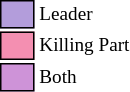<table class="toccolours" style="font-size: 80%; white-space: nowrap">
<tr>
<td style="background:#b39ddb; border:1px solid black;">      </td>
<td>Leader</td>
</tr>
<tr>
<td style="background:#f48fb1; border:1px solid black;">      </td>
<td>Killing Part</td>
</tr>
<tr>
<td style="background:#ce93d8; border:1px solid black;">      </td>
<td>Both</td>
</tr>
</table>
